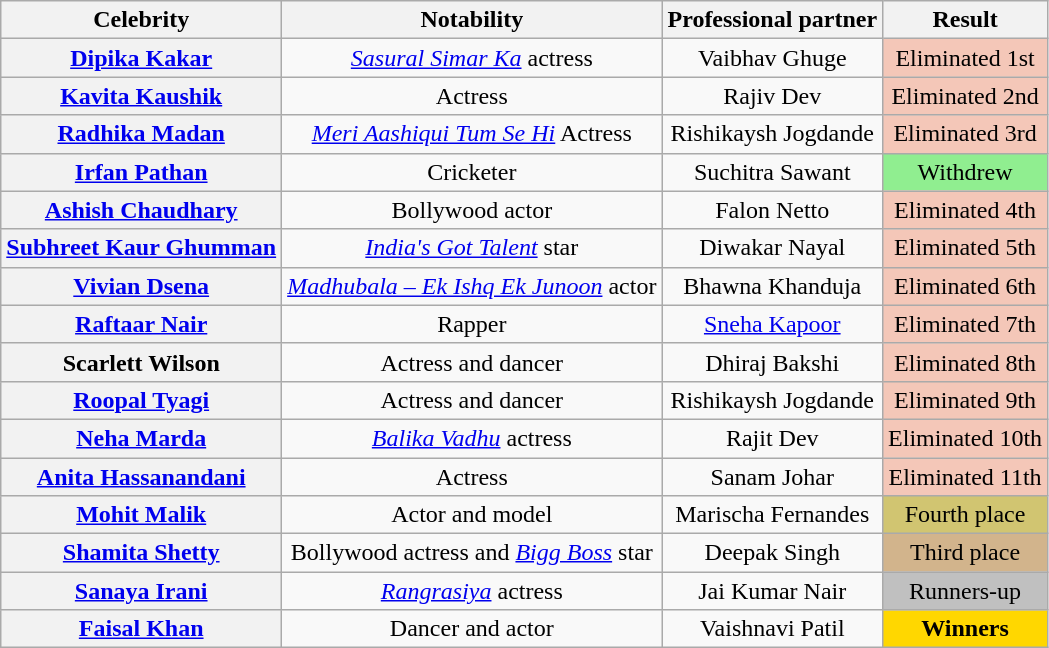<table class="wikitable sortable" style="text-align:center;">
<tr>
<th scope="col">Celebrity</th>
<th scope="col" class="unsortable">Notability</th>
<th scope="col">Professional partner</th>
<th scope="col">Result</th>
</tr>
<tr>
<th><a href='#'>Dipika Kakar</a></th>
<td><em><a href='#'>Sasural Simar Ka</a></em> actress</td>
<td>Vaibhav Ghuge</td>
<td bgcolor="f4c7b8">Eliminated 1st</td>
</tr>
<tr>
<th><a href='#'>Kavita Kaushik</a></th>
<td>Actress</td>
<td>Rajiv Dev</td>
<td bgcolor="f4c7b8">Eliminated 2nd</td>
</tr>
<tr>
<th><a href='#'>Radhika Madan</a></th>
<td><em><a href='#'>Meri Aashiqui Tum Se Hi</a></em> Actress</td>
<td>Rishikaysh Jogdande</td>
<td bgcolor="f4c7b8">Eliminated 3rd</td>
</tr>
<tr>
<th><a href='#'>Irfan Pathan</a></th>
<td>Cricketer</td>
<td>Suchitra Sawant</td>
<td style="background:lightgreen">Withdrew</td>
</tr>
<tr>
<th><a href='#'>Ashish Chaudhary</a></th>
<td>Bollywood actor</td>
<td>Falon Netto</td>
<td bgcolor="f4c7b8">Eliminated 4th</td>
</tr>
<tr>
<th><a href='#'>Subhreet Kaur Ghumman</a></th>
<td><em><a href='#'>India's Got Talent</a></em> star</td>
<td>Diwakar Nayal</td>
<td bgcolor="f4c7b8">Eliminated 5th</td>
</tr>
<tr>
<th><a href='#'>Vivian Dsena</a></th>
<td><em><a href='#'>Madhubala – Ek Ishq Ek Junoon</a></em> actor</td>
<td>Bhawna Khanduja</td>
<td bgcolor="f4c7b8">Eliminated 6th</td>
</tr>
<tr>
<th><a href='#'>Raftaar Nair</a></th>
<td>Rapper</td>
<td><a href='#'>Sneha Kapoor</a></td>
<td bgcolor="f4c7b8">Eliminated 7th</td>
</tr>
<tr>
<th>Scarlett Wilson</th>
<td>Actress and dancer</td>
<td>Dhiraj Bakshi</td>
<td bgcolor="f4c7b8">Eliminated 8th</td>
</tr>
<tr>
<th><a href='#'>Roopal Tyagi</a></th>
<td>Actress and dancer</td>
<td>Rishikaysh Jogdande</td>
<td bgcolor="f4c7b8">Eliminated 9th</td>
</tr>
<tr>
<th><a href='#'>Neha Marda</a></th>
<td><em><a href='#'>Balika Vadhu</a></em> actress</td>
<td>Rajit Dev</td>
<td bgcolor="f4c7b8">Eliminated 10th</td>
</tr>
<tr>
<th><a href='#'>Anita Hassanandani</a></th>
<td>Actress</td>
<td>Sanam Johar</td>
<td bgcolor="f4c7b8">Eliminated 11th</td>
</tr>
<tr>
<th><a href='#'>Mohit Malik</a></th>
<td>Actor and model</td>
<td>Marischa Fernandes</td>
<td style="background:#d1c571;">Fourth place</td>
</tr>
<tr>
<th><a href='#'>Shamita Shetty</a></th>
<td>Bollywood actress and <em><a href='#'>Bigg Boss</a></em> star</td>
<td>Deepak Singh</td>
<td bgcolor="tan">Third place</td>
</tr>
<tr>
<th><a href='#'>Sanaya Irani</a></th>
<td><em><a href='#'>Rangrasiya</a></em> actress</td>
<td>Jai Kumar Nair</td>
<td bgcolor="silver">Runners-up</td>
</tr>
<tr>
<th><a href='#'>Faisal Khan</a></th>
<td>Dancer and actor</td>
<td>Vaishnavi Patil</td>
<td bgcolor="gold"><strong>Winners</strong></td>
</tr>
</table>
